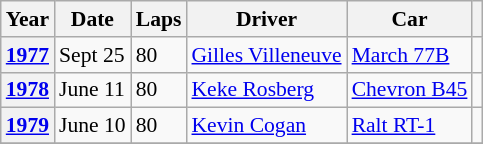<table class="sortable wikitable" style="font-size: 90%;">
<tr>
<th>Year</th>
<th>Date</th>
<th>Laps</th>
<th>Driver</th>
<th>Car</th>
<th></th>
</tr>
<tr>
<th><a href='#'>1977</a></th>
<td>Sept 25</td>
<td>80</td>
<td> <a href='#'>Gilles Villeneuve</a></td>
<td><a href='#'>March 77B</a></td>
<td></td>
</tr>
<tr>
<th><a href='#'>1978</a></th>
<td>June 11</td>
<td>80</td>
<td> <a href='#'>Keke Rosberg</a></td>
<td><a href='#'>Chevron B45</a></td>
<td></td>
</tr>
<tr>
<th><a href='#'>1979</a></th>
<td>June 10</td>
<td>80</td>
<td> <a href='#'>Kevin Cogan</a></td>
<td><a href='#'>Ralt RT-1</a></td>
<td></td>
</tr>
<tr>
</tr>
</table>
